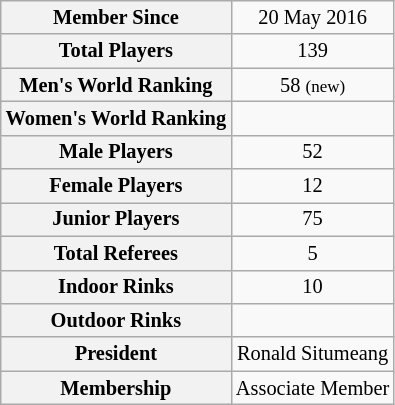<table class="wikitable sortable" style="font-size:85%; text-align:center;">
<tr>
<th>Member Since</th>
<td>20 May 2016</td>
</tr>
<tr>
<th>Total Players</th>
<td>139</td>
</tr>
<tr>
<th>Men's World Ranking</th>
<td>58 <small>(new)</small></td>
</tr>
<tr>
<th>Women's World Ranking</th>
<td></td>
</tr>
<tr>
<th>Male Players</th>
<td>52</td>
</tr>
<tr>
<th>Female Players</th>
<td>12</td>
</tr>
<tr>
<th>Junior Players</th>
<td>75</td>
</tr>
<tr>
<th>Total Referees</th>
<td>5</td>
</tr>
<tr>
<th>Indoor Rinks</th>
<td>10</td>
</tr>
<tr>
<th>Outdoor Rinks</th>
<td></td>
</tr>
<tr>
<th>President</th>
<td>Ronald Situmeang</td>
</tr>
<tr>
<th>Membership</th>
<td>Associate Member</td>
</tr>
</table>
